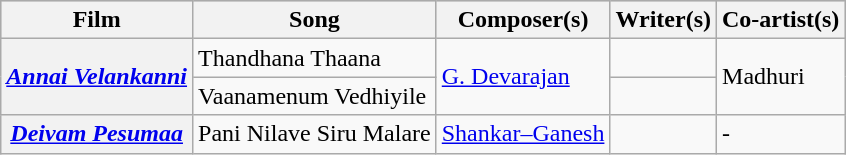<table class="wikitable sortable plainrowheaders">
<tr style="background:#ccc; text-align:center;">
<th scope="col">Film</th>
<th scope="col">Song</th>
<th scope="col">Composer(s)</th>
<th scope="col">Writer(s)</th>
<th scope="col">Co-artist(s)</th>
</tr>
<tr>
<th Rowspan=2><em><a href='#'>Annai Velankanni</a></em></th>
<td>Thandhana Thaana</td>
<td rowspan=2><a href='#'>G. Devarajan</a></td>
<td></td>
<td rowspan=2>Madhuri</td>
</tr>
<tr>
<td>Vaanamenum Vedhiyile</td>
</tr>
<tr>
<th><em><a href='#'>Deivam Pesumaa</a></em></th>
<td>Pani Nilave Siru Malare</td>
<td><a href='#'>Shankar–Ganesh</a></td>
<td></td>
<td>-</td>
</tr>
</table>
